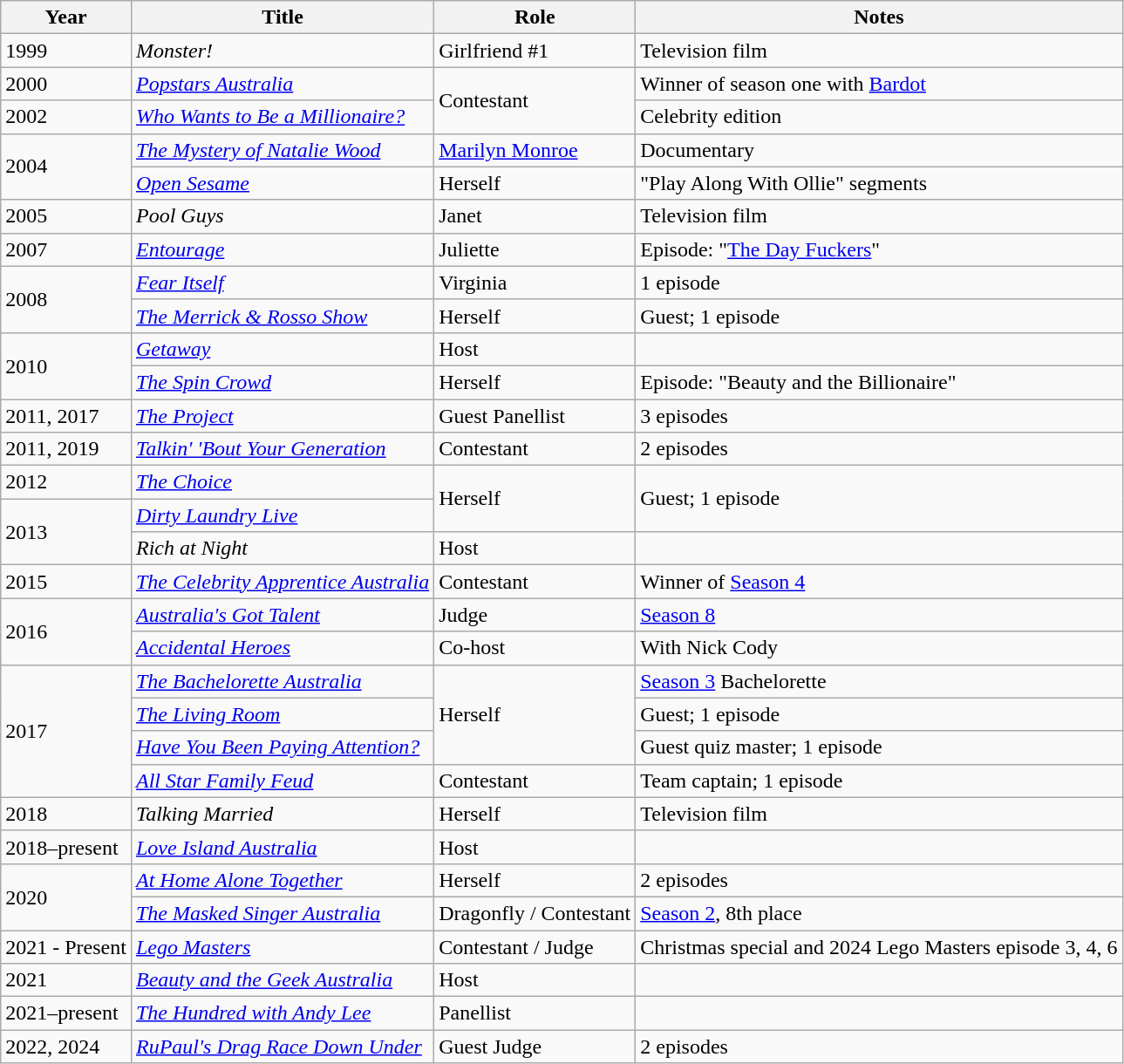<table class="wikitable sortable">
<tr>
<th>Year</th>
<th>Title</th>
<th>Role</th>
<th>Notes</th>
</tr>
<tr>
<td>1999</td>
<td><em>Monster!</em></td>
<td>Girlfriend #1</td>
<td>Television film</td>
</tr>
<tr>
<td>2000</td>
<td><em><a href='#'>Popstars Australia</a></em></td>
<td rowspan="2">Contestant</td>
<td>Winner of season one with <a href='#'>Bardot</a></td>
</tr>
<tr>
<td>2002</td>
<td><a href='#'><em>Who Wants to Be a Millionaire?</em></a></td>
<td>Celebrity edition</td>
</tr>
<tr>
<td rowspan="2">2004</td>
<td><em><a href='#'>The Mystery of Natalie Wood</a></em></td>
<td><a href='#'>Marilyn Monroe</a></td>
<td>Documentary</td>
</tr>
<tr>
<td><a href='#'><em>Open Sesame</em></a></td>
<td>Herself</td>
<td>"Play Along With Ollie" segments</td>
</tr>
<tr>
<td>2005</td>
<td><em>Pool Guys</em></td>
<td>Janet</td>
<td>Television film</td>
</tr>
<tr>
<td>2007</td>
<td><em><a href='#'>Entourage</a></em></td>
<td>Juliette</td>
<td>Episode: "<a href='#'>The Day Fuckers</a>"</td>
</tr>
<tr>
<td rowspan="2">2008</td>
<td><a href='#'><em>Fear Itself</em></a></td>
<td>Virginia</td>
<td>1 episode</td>
</tr>
<tr>
<td><em><a href='#'>The Merrick & Rosso Show</a></em></td>
<td>Herself</td>
<td>Guest; 1  episode</td>
</tr>
<tr>
<td rowspan="2">2010</td>
<td><em><a href='#'>Getaway</a></em></td>
<td>Host</td>
<td></td>
</tr>
<tr>
<td><em><a href='#'>The Spin Crowd</a></em></td>
<td>Herself</td>
<td>Episode: "Beauty and the Billionaire"</td>
</tr>
<tr>
<td>2011, 2017</td>
<td><a href='#'><em>The Project</em></a></td>
<td>Guest Panellist</td>
<td>3 episodes</td>
</tr>
<tr>
<td>2011, 2019</td>
<td><em><a href='#'>Talkin' 'Bout Your Generation</a></em></td>
<td>Contestant</td>
<td>2 episodes</td>
</tr>
<tr>
<td>2012</td>
<td><a href='#'><em>The Choice</em></a></td>
<td rowspan="2">Herself</td>
<td rowspan="2">Guest; 1 episode</td>
</tr>
<tr>
<td rowspan="2">2013</td>
<td><em><a href='#'>Dirty Laundry Live</a></em></td>
</tr>
<tr>
<td><em>Rich at Night</em></td>
<td>Host</td>
<td></td>
</tr>
<tr>
<td>2015</td>
<td><em><a href='#'>The Celebrity Apprentice Australia</a></em></td>
<td>Contestant</td>
<td>Winner of <a href='#'>Season 4</a></td>
</tr>
<tr>
<td rowspan="2">2016</td>
<td><em><a href='#'>Australia's Got Talent</a></em></td>
<td>Judge</td>
<td><a href='#'>Season 8</a></td>
</tr>
<tr>
<td><em><a href='#'>Accidental Heroes</a></em></td>
<td>Co-host</td>
<td>With Nick Cody</td>
</tr>
<tr>
<td rowspan="4">2017</td>
<td><em><a href='#'>The Bachelorette Australia</a></em></td>
<td rowspan="3">Herself</td>
<td><a href='#'>Season 3</a> Bachelorette</td>
</tr>
<tr>
<td><a href='#'><em>The Living Room</em></a></td>
<td>Guest; 1 episode</td>
</tr>
<tr>
<td><em><a href='#'>Have You Been Paying Attention?</a></em></td>
<td>Guest quiz master; 1 episode</td>
</tr>
<tr>
<td><em><a href='#'>All Star Family Feud</a></em></td>
<td>Contestant</td>
<td>Team captain; 1 episode</td>
</tr>
<tr>
<td>2018</td>
<td><em>Talking Married</em></td>
<td>Herself</td>
<td>Television film</td>
</tr>
<tr>
<td>2018–present</td>
<td><em><a href='#'>Love Island Australia</a></em></td>
<td>Host</td>
<td></td>
</tr>
<tr>
<td rowspan="2">2020</td>
<td><em><a href='#'>At Home Alone Together</a></em></td>
<td>Herself</td>
<td>2 episodes</td>
</tr>
<tr>
<td><em><a href='#'>The Masked Singer Australia</a></em></td>
<td>Dragonfly / Contestant</td>
<td><a href='#'>Season 2</a>, 8th place</td>
</tr>
<tr>
<td>2021 - Present</td>
<td><a href='#'><em>Lego Masters</em></a></td>
<td>Contestant / Judge</td>
<td>Christmas special and 2024 Lego Masters episode 3, 4, 6</td>
</tr>
<tr>
<td>2021</td>
<td><em><a href='#'>Beauty and the Geek Australia</a></em></td>
<td>Host</td>
<td></td>
</tr>
<tr>
<td>2021–present</td>
<td><em><a href='#'>The Hundred with Andy Lee</a></em></td>
<td>Panellist</td>
<td></td>
</tr>
<tr>
<td>2022, 2024</td>
<td><em><a href='#'>RuPaul's Drag Race Down Under</a></em></td>
<td>Guest Judge</td>
<td>2 episodes</td>
</tr>
</table>
